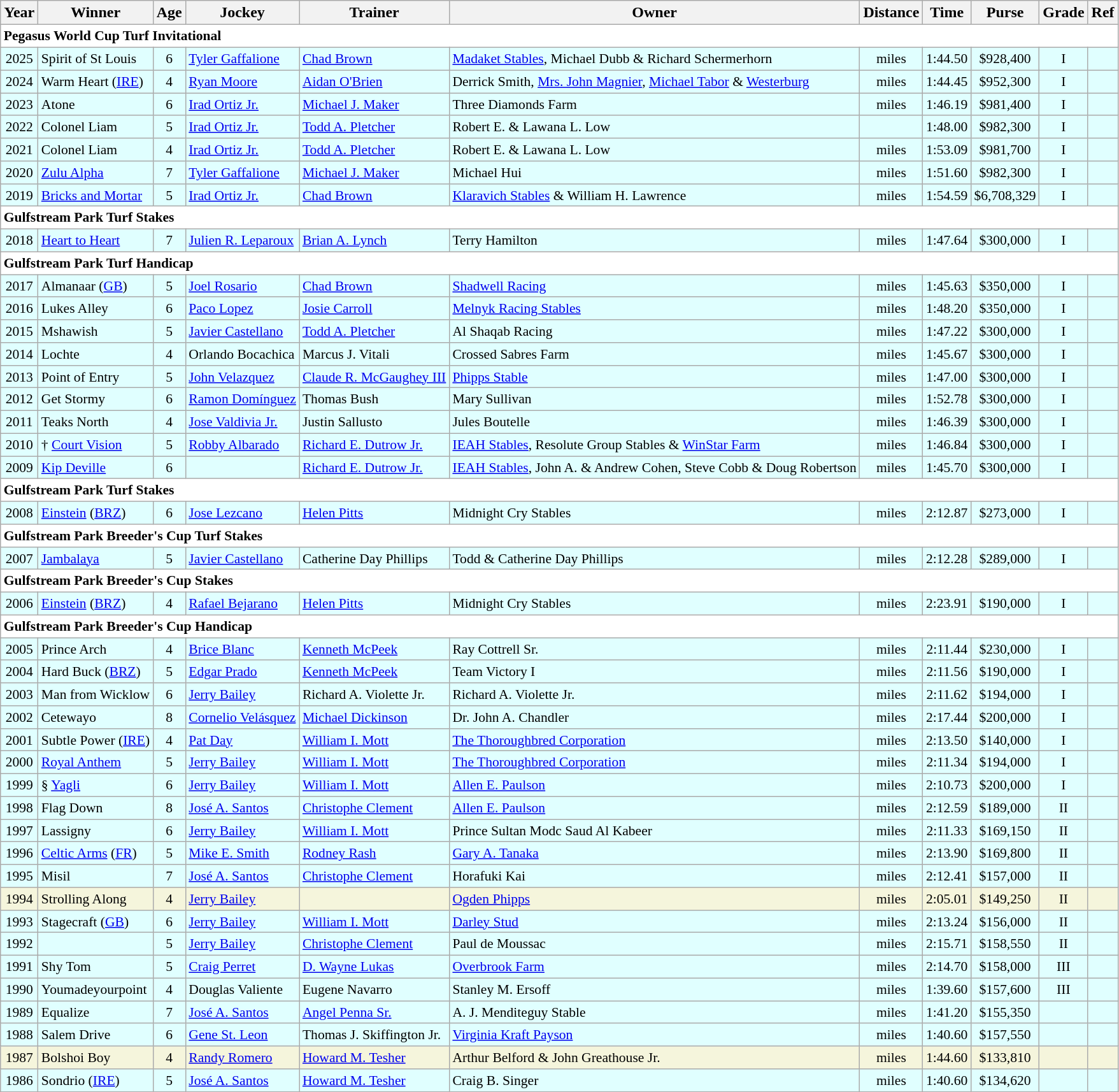<table class="wikitable sortable">
<tr>
<th>Year</th>
<th>Winner</th>
<th>Age</th>
<th>Jockey</th>
<th>Trainer</th>
<th>Owner</th>
<th>Distance</th>
<th>Time</th>
<th>Purse</th>
<th>Grade</th>
<th>Ref</th>
</tr>
<tr style="font-size:90%; background-color:white">
<td align="left" colspan=11><strong>Pegasus World Cup Turf Invitational</strong></td>
</tr>
<tr style="font-size:90%; background-color:lightcyan">
<td align=center>2025</td>
<td>Spirit of St Louis</td>
<td align=center>6</td>
<td><a href='#'>Tyler Gaffalione</a></td>
<td><a href='#'>Chad Brown</a></td>
<td><a href='#'>Madaket Stables</a>, Michael Dubb & Richard Schermerhorn</td>
<td align=center> miles</td>
<td align=center>1:44.50</td>
<td align=center>$928,400</td>
<td align=center>I</td>
<td align=center></td>
</tr>
<tr style="font-size:90%; background-color:lightcyan">
<td align=center>2024</td>
<td>Warm Heart (<a href='#'>IRE</a>)</td>
<td align=center>4</td>
<td><a href='#'>Ryan Moore</a></td>
<td><a href='#'>Aidan O'Brien</a></td>
<td>Derrick Smith, <a href='#'>Mrs. John Magnier</a>,  <a href='#'>Michael Tabor</a>  & <a href='#'>Westerburg</a></td>
<td align=center> miles</td>
<td align=center>1:44.45</td>
<td align=center>$952,300</td>
<td align=center>I</td>
<td align=center></td>
</tr>
<tr style="font-size:90%; background-color:lightcyan">
<td align=center>2023</td>
<td>Atone</td>
<td align=center>6</td>
<td><a href='#'>Irad Ortiz Jr.</a></td>
<td><a href='#'>Michael J. Maker</a></td>
<td>Three Diamonds Farm</td>
<td align=center> miles</td>
<td align=center>1:46.19</td>
<td align=center>$981,400</td>
<td align=center>I</td>
<td align=center></td>
</tr>
<tr style="font-size:90%; background-color:lightcyan">
<td align=center>2022</td>
<td>Colonel Liam</td>
<td align=center>5</td>
<td><a href='#'>Irad Ortiz Jr.</a></td>
<td><a href='#'>Todd A. Pletcher</a></td>
<td>Robert E. & Lawana L. Low</td>
<td align=center></td>
<td align=center>1:48.00</td>
<td align=center>$982,300</td>
<td align=center>I</td>
<td align=center></td>
</tr>
<tr style="font-size:90%; background-color:lightcyan">
<td align=center>2021</td>
<td>Colonel Liam</td>
<td align=center>4</td>
<td><a href='#'>Irad Ortiz Jr.</a></td>
<td><a href='#'>Todd A. Pletcher</a></td>
<td>Robert E. & Lawana L. Low</td>
<td align=center> miles</td>
<td align=center>1:53.09</td>
<td align=center>$981,700</td>
<td align=center>I</td>
<td align=center></td>
</tr>
<tr style="font-size:90%; background-color:lightcyan">
<td align=center>2020</td>
<td><a href='#'>Zulu Alpha</a></td>
<td align=center>7</td>
<td><a href='#'>Tyler Gaffalione</a></td>
<td><a href='#'>Michael J. Maker</a></td>
<td>Michael Hui</td>
<td align=center> miles</td>
<td align=center>1:51.60</td>
<td align=center>$982,300</td>
<td align=center>I</td>
<td align=center></td>
</tr>
<tr style="font-size:90%; background-color:lightcyan">
<td align=center>2019</td>
<td><a href='#'>Bricks and Mortar</a></td>
<td align=center>5</td>
<td><a href='#'>Irad Ortiz Jr.</a></td>
<td><a href='#'>Chad Brown</a></td>
<td><a href='#'>Klaravich Stables</a> & William H. Lawrence</td>
<td align=center> miles</td>
<td align=center>1:54.59</td>
<td align=center>$6,708,329</td>
<td align=center>I</td>
<td align=center></td>
</tr>
<tr style="font-size:90%; background-color:white">
<td align="left" colspan=11><strong>Gulfstream Park Turf Stakes</strong></td>
</tr>
<tr style="font-size:90%; background-color:lightcyan">
<td align=center>2018</td>
<td><a href='#'>Heart to Heart</a></td>
<td align=center>7</td>
<td><a href='#'>Julien R. Leparoux</a></td>
<td><a href='#'>Brian A. Lynch</a></td>
<td>Terry Hamilton</td>
<td align=center> miles</td>
<td align=center>1:47.64</td>
<td align=center>$300,000</td>
<td align=center>I</td>
<td align=center></td>
</tr>
<tr style="font-size:90%; background-color:white">
<td align="left" colspan=11><strong>Gulfstream Park Turf Handicap </strong></td>
</tr>
<tr style="font-size:90%; background-color:lightcyan">
<td align=center>2017</td>
<td>Almanaar (<a href='#'>GB</a>)</td>
<td align=center>5</td>
<td><a href='#'>Joel Rosario</a></td>
<td><a href='#'>Chad Brown</a></td>
<td><a href='#'>Shadwell Racing</a></td>
<td align=center> miles</td>
<td align=center>1:45.63</td>
<td align=center>$350,000</td>
<td align=center>I</td>
<td align=center></td>
</tr>
<tr style="font-size:90%; background-color:lightcyan">
<td align=center>2016</td>
<td>Lukes Alley</td>
<td align=center>6</td>
<td><a href='#'>Paco Lopez</a></td>
<td><a href='#'>Josie Carroll</a></td>
<td><a href='#'>Melnyk Racing Stables</a></td>
<td align=center> miles</td>
<td align=center>1:48.20</td>
<td align=center>$350,000</td>
<td align=center>I</td>
<td align=center></td>
</tr>
<tr style="font-size:90%; background-color:lightcyan">
<td align=center>2015</td>
<td>Mshawish</td>
<td align=center>5</td>
<td><a href='#'>Javier Castellano</a></td>
<td><a href='#'>Todd A. Pletcher</a></td>
<td>Al Shaqab Racing</td>
<td align=center> miles</td>
<td align=center>1:47.22</td>
<td align=center>$300,000</td>
<td align=center>I</td>
<td align=center></td>
</tr>
<tr style="font-size:90%; background-color:lightcyan">
<td align=center>2014</td>
<td>Lochte</td>
<td align=center>4</td>
<td>Orlando Bocachica</td>
<td>Marcus J. Vitali</td>
<td>Crossed Sabres Farm</td>
<td align=center> miles</td>
<td align=center>1:45.67</td>
<td align=center>$300,000</td>
<td align=center>I</td>
<td align=center></td>
</tr>
<tr style="font-size:90%; background-color:lightcyan">
<td align=center>2013</td>
<td>Point of Entry</td>
<td align=center>5</td>
<td><a href='#'>John Velazquez</a></td>
<td><a href='#'>Claude R. McGaughey III</a></td>
<td><a href='#'>Phipps Stable</a></td>
<td align=center> miles</td>
<td align=center>1:47.00</td>
<td align=center>$300,000</td>
<td align=center>I</td>
<td align=center></td>
</tr>
<tr style="font-size:90%; background-color:lightcyan">
<td align=center>2012</td>
<td>Get Stormy</td>
<td align=center>6</td>
<td><a href='#'>Ramon Domínguez</a></td>
<td Thomas M. Bush>Thomas Bush</td>
<td>Mary Sullivan</td>
<td align=center> miles</td>
<td align=center>1:52.78</td>
<td align=center>$300,000</td>
<td align=center>I</td>
<td align=center></td>
</tr>
<tr style="font-size:90%; background-color:lightcyan">
<td align=center>2011</td>
<td>Teaks North</td>
<td align=center>4</td>
<td><a href='#'>Jose Valdivia Jr.</a></td>
<td>Justin Sallusto</td>
<td>Jules Boutelle</td>
<td align=center> miles</td>
<td align=center>1:46.39</td>
<td align=center>$300,000</td>
<td align=center>I</td>
<td align=center></td>
</tr>
<tr style="font-size:90%; background-color:lightcyan">
<td align=center>2010</td>
<td>† <a href='#'>Court Vision</a></td>
<td align=center>5</td>
<td><a href='#'>Robby Albarado</a></td>
<td><a href='#'>Richard E. Dutrow Jr.</a></td>
<td><a href='#'>IEAH Stables</a>, Resolute Group Stables & <a href='#'>WinStar Farm</a></td>
<td align=center> miles</td>
<td align=center>1:46.84</td>
<td align=center>$300,000</td>
<td align=center>I</td>
<td align=center></td>
</tr>
<tr style="font-size:90%; background-color:lightcyan">
<td align=center>2009</td>
<td><a href='#'>Kip Deville</a></td>
<td align=center>6</td>
<td></td>
<td><a href='#'>Richard E. Dutrow Jr.</a></td>
<td><a href='#'>IEAH Stables</a>, John A. & Andrew Cohen, Steve Cobb & Doug Robertson</td>
<td align=center> miles</td>
<td align=center>1:45.70</td>
<td align=center>$300,000</td>
<td align=center>I</td>
<td align=center></td>
</tr>
<tr style="font-size:90%; background-color:white">
<td align="left" colspan=11><strong>Gulfstream Park Turf Stakes </strong></td>
</tr>
<tr style="font-size:90%; background-color:lightcyan">
<td align=center>2008</td>
<td><a href='#'>Einstein</a> (<a href='#'>BRZ</a>)</td>
<td align=center>6</td>
<td><a href='#'>Jose Lezcano</a></td>
<td><a href='#'>Helen Pitts</a></td>
<td>Midnight Cry Stables</td>
<td align=center> miles</td>
<td align=center>2:12.87</td>
<td align=center>$273,000</td>
<td align=center>I</td>
<td align=center></td>
</tr>
<tr style="font-size:90%; background-color:white">
<td align="left" colspan=11><strong>Gulfstream Park Breeder's Cup Turf Stakes </strong></td>
</tr>
<tr style="font-size:90%; background-color:lightcyan">
<td align=center>2007</td>
<td><a href='#'>Jambalaya</a></td>
<td align=center>5</td>
<td><a href='#'>Javier Castellano</a></td>
<td>Catherine Day Phillips</td>
<td>Todd & Catherine Day Phillips</td>
<td align=center> miles</td>
<td align=center>2:12.28</td>
<td align=center>$289,000</td>
<td align=center>I</td>
<td align=center></td>
</tr>
<tr style="font-size:90%; background-color:white">
<td align="left" colspan=11><strong>Gulfstream Park Breeder's Cup Stakes </strong></td>
</tr>
<tr style="font-size:90%; background-color:lightcyan">
<td align=center>2006</td>
<td><a href='#'>Einstein</a> (<a href='#'>BRZ</a>)</td>
<td align=center>4</td>
<td><a href='#'>Rafael Bejarano</a></td>
<td><a href='#'>Helen Pitts</a></td>
<td>Midnight Cry Stables</td>
<td align=center> miles</td>
<td align=center>2:23.91</td>
<td align=center>$190,000</td>
<td align=center>I</td>
<td align=center></td>
</tr>
<tr style="font-size:90%; background-color:white">
<td align="left" colspan=11><strong>Gulfstream Park Breeder's Cup Handicap </strong></td>
</tr>
<tr style="font-size:90%; background-color:lightcyan">
<td align=center>2005</td>
<td>Prince Arch</td>
<td align=center>4</td>
<td><a href='#'>Brice Blanc</a></td>
<td><a href='#'>Kenneth McPeek</a></td>
<td>Ray Cottrell Sr.</td>
<td align=center> miles</td>
<td align=center>2:11.44</td>
<td align=center>$230,000</td>
<td align=center>I</td>
<td align=center></td>
</tr>
<tr style="font-size:90%; background-color:lightcyan">
<td align=center>2004</td>
<td>Hard Buck (<a href='#'>BRZ</a>)</td>
<td align=center>5</td>
<td><a href='#'>Edgar Prado</a></td>
<td><a href='#'>Kenneth McPeek</a></td>
<td>Team Victory I</td>
<td align=center> miles</td>
<td align=center>2:11.56</td>
<td align=center>$190,000</td>
<td align=center>I</td>
<td align=center></td>
</tr>
<tr style="font-size:90%; background-color:lightcyan">
<td align=center>2003</td>
<td>Man from Wicklow</td>
<td align=center>6</td>
<td><a href='#'>Jerry Bailey</a></td>
<td>Richard A. Violette Jr.</td>
<td>Richard A. Violette Jr.</td>
<td align=center> miles</td>
<td align=center>2:11.62</td>
<td align=center>$194,000</td>
<td align=center>I</td>
<td align=center></td>
</tr>
<tr style="font-size:90%; background-color:lightcyan">
<td align=center>2002</td>
<td>Cetewayo</td>
<td align=center>8</td>
<td><a href='#'>Cornelio Velásquez</a></td>
<td><a href='#'>Michael Dickinson</a></td>
<td>Dr. John A. Chandler</td>
<td align=center> miles</td>
<td align=center>2:17.44</td>
<td align=center>$200,000</td>
<td align=center>I</td>
<td align=center></td>
</tr>
<tr style="font-size:90%; background-color:lightcyan">
<td align=center>2001</td>
<td>Subtle Power (<a href='#'>IRE</a>)</td>
<td align=center>4</td>
<td><a href='#'>Pat Day</a></td>
<td><a href='#'>William I. Mott</a></td>
<td><a href='#'>The Thoroughbred Corporation</a></td>
<td align=center> miles</td>
<td align=center>2:13.50</td>
<td align=center>$140,000</td>
<td align=center>I</td>
<td align=center></td>
</tr>
<tr style="font-size:90%; background-color:lightcyan">
<td align=center>2000</td>
<td><a href='#'>Royal Anthem</a></td>
<td align=center>5</td>
<td><a href='#'>Jerry Bailey</a></td>
<td><a href='#'>William I. Mott</a></td>
<td><a href='#'>The Thoroughbred Corporation</a></td>
<td align=center> miles</td>
<td align=center>2:11.34</td>
<td align=center>$194,000</td>
<td align=center>I</td>
<td align=center></td>
</tr>
<tr style="font-size:90%; background-color:lightcyan">
<td align=center>1999</td>
<td>§ <a href='#'>Yagli</a></td>
<td align=center>6</td>
<td><a href='#'>Jerry Bailey</a></td>
<td><a href='#'>William I. Mott</a></td>
<td><a href='#'>Allen E. Paulson</a></td>
<td align=center> miles</td>
<td align=center>2:10.73</td>
<td align=center>$200,000</td>
<td align=center>I</td>
<td align=center></td>
</tr>
<tr style="font-size:90%; background-color:lightcyan">
<td align=center>1998</td>
<td>Flag Down</td>
<td align=center>8</td>
<td><a href='#'>José A. Santos</a></td>
<td><a href='#'>Christophe Clement</a></td>
<td><a href='#'>Allen E. Paulson</a></td>
<td align=center> miles</td>
<td align=center>2:12.59</td>
<td align=center>$189,000</td>
<td align=center>II</td>
<td align=center></td>
</tr>
<tr style="font-size:90%; background-color:lightcyan">
<td align=center>1997</td>
<td>Lassigny</td>
<td align=center>6</td>
<td><a href='#'>Jerry Bailey</a></td>
<td><a href='#'>William I. Mott</a></td>
<td>Prince Sultan Modc Saud Al Kabeer</td>
<td align=center> miles</td>
<td align=center>2:11.33</td>
<td align=center>$169,150</td>
<td align=center>II</td>
<td align=center></td>
</tr>
<tr style="font-size:90%; background-color:lightcyan">
<td align=center>1996</td>
<td><a href='#'>Celtic Arms</a> (<a href='#'>FR</a>)</td>
<td align=center>5</td>
<td><a href='#'>Mike E. Smith</a></td>
<td><a href='#'>Rodney Rash</a></td>
<td><a href='#'>Gary A. Tanaka</a></td>
<td align=center> miles</td>
<td align=center>2:13.90</td>
<td align=center>$169,800</td>
<td align=center>II</td>
<td align=center></td>
</tr>
<tr style="font-size:90%; background-color:lightcyan">
<td align=center>1995</td>
<td>Misil</td>
<td align=center>7</td>
<td><a href='#'>José A. Santos</a></td>
<td><a href='#'>Christophe Clement</a></td>
<td>Horafuki Kai</td>
<td align=center> miles</td>
<td align=center>2:12.41</td>
<td align=center>$157,000</td>
<td align=center>II</td>
<td align=center></td>
</tr>
<tr style="font-size:90%; background-color:beige">
<td align=center>1994</td>
<td>Strolling Along</td>
<td align=center>4</td>
<td><a href='#'>Jerry Bailey</a></td>
<td></td>
<td><a href='#'>Ogden Phipps</a></td>
<td align=center> miles</td>
<td align=center>2:05.01</td>
<td align=center>$149,250</td>
<td align=center>II</td>
<td></td>
</tr>
<tr style="font-size:90%; background-color:lightcyan">
<td align=center>1993</td>
<td>Stagecraft (<a href='#'>GB</a>)</td>
<td align=center>6</td>
<td><a href='#'>Jerry Bailey</a></td>
<td><a href='#'>William I. Mott</a></td>
<td><a href='#'>Darley Stud</a></td>
<td align=center> miles</td>
<td align=center>2:13.24</td>
<td align=center>$156,000</td>
<td align=center>II</td>
<td align=center></td>
</tr>
<tr style="font-size:90%; background-color:lightcyan">
<td align=center>1992</td>
<td></td>
<td align=center>5</td>
<td><a href='#'>Jerry Bailey</a></td>
<td><a href='#'>Christophe Clement</a></td>
<td>Paul de Moussac</td>
<td align=center> miles</td>
<td align=center>2:15.71</td>
<td align=center>$158,550</td>
<td align=center>II</td>
<td align=center></td>
</tr>
<tr style="font-size:90%; background-color:lightcyan">
<td align=center>1991</td>
<td>Shy Tom</td>
<td align=center>5</td>
<td><a href='#'>Craig Perret</a></td>
<td><a href='#'>D. Wayne Lukas</a></td>
<td><a href='#'>Overbrook Farm</a></td>
<td align=center> miles</td>
<td align=center>2:14.70</td>
<td align=center>$158,000</td>
<td align=center>III</td>
<td align=center></td>
</tr>
<tr style="font-size:90%; background-color:lightcyan">
<td align=center>1990</td>
<td>Youmadeyourpoint</td>
<td align=center>4</td>
<td>Douglas Valiente</td>
<td>Eugene Navarro</td>
<td>Stanley M. Ersoff</td>
<td align=center> miles</td>
<td align=center>1:39.60</td>
<td align=center>$157,600</td>
<td align=center>III</td>
<td align=center></td>
</tr>
<tr style="font-size:90%; background-color:lightcyan">
<td align=center>1989</td>
<td>Equalize</td>
<td align=center>7</td>
<td><a href='#'>José A. Santos</a></td>
<td><a href='#'>Angel Penna Sr.</a></td>
<td>A. J. Menditeguy Stable</td>
<td align=center> miles</td>
<td align=center>1:41.20</td>
<td align=center>$155,350</td>
<td></td>
<td align=center></td>
</tr>
<tr style="font-size:90%; background-color:lightcyan">
<td align=center>1988</td>
<td>Salem Drive</td>
<td align=center>6</td>
<td><a href='#'>Gene St. Leon</a></td>
<td>Thomas J. Skiffington Jr.</td>
<td><a href='#'>Virginia Kraft Payson</a></td>
<td align=center> miles</td>
<td align=center>1:40.60</td>
<td align=center>$157,550</td>
<td></td>
<td align=center></td>
</tr>
<tr style="font-size:90%; background-color:beige">
<td align=center>1987</td>
<td>Bolshoi Boy</td>
<td align=center>4</td>
<td><a href='#'>Randy Romero</a></td>
<td><a href='#'>Howard M. Tesher</a></td>
<td>Arthur Belford & John Greathouse Jr.</td>
<td align=center> miles</td>
<td align=center>1:44.60</td>
<td align=center>$133,810</td>
<td></td>
<td></td>
</tr>
<tr style="font-size:90%; background-color:lightcyan">
<td align=center>1986</td>
<td>Sondrio (<a href='#'>IRE</a>)</td>
<td align=center>5</td>
<td><a href='#'>José A. Santos</a></td>
<td><a href='#'>Howard M. Tesher</a></td>
<td>Craig B. Singer</td>
<td align=center> miles</td>
<td align=center>1:40.60</td>
<td align=center>$134,620</td>
<td></td>
<td align=center></td>
</tr>
</table>
